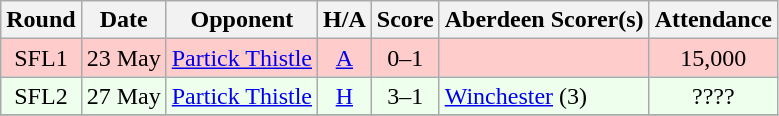<table class="wikitable" style="text-align:center">
<tr>
<th>Round</th>
<th>Date</th>
<th>Opponent</th>
<th>H/A</th>
<th>Score</th>
<th>Aberdeen Scorer(s)</th>
<th>Attendance</th>
</tr>
<tr bgcolor=#FFCCCC>
<td>SFL1</td>
<td align=left>23 May</td>
<td align=left><a href='#'>Partick Thistle</a></td>
<td><a href='#'>A</a></td>
<td>0–1</td>
<td align=left></td>
<td>15,000</td>
</tr>
<tr bgcolor=#EEFFEE>
<td>SFL2</td>
<td align=left>27 May</td>
<td align=left><a href='#'>Partick Thistle</a></td>
<td><a href='#'>H</a></td>
<td>3–1</td>
<td align=left><a href='#'>Winchester</a> (3)</td>
<td>????</td>
</tr>
<tr>
</tr>
</table>
